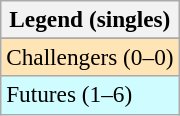<table class=wikitable style=font-size:97%>
<tr>
<th>Legend (singles)</th>
</tr>
<tr bgcolor=e5d1cb>
</tr>
<tr bgcolor=moccasin>
<td>Challengers (0–0)</td>
</tr>
<tr bgcolor=CFFCFF>
<td>Futures (1–6)</td>
</tr>
</table>
